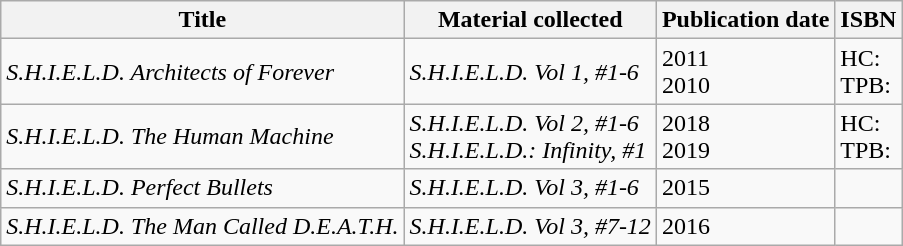<table class="wikitable">
<tr>
<th>Title</th>
<th>Material collected</th>
<th>Publication date</th>
<th>ISBN</th>
</tr>
<tr>
<td><em>S.H.I.E.L.D. Architects of Forever</em></td>
<td><em>S.H.I.E.L.D. Vol 1, #1-6</em></td>
<td>2011<br> 2010</td>
<td>HC: <br>TPB: </td>
</tr>
<tr>
<td><em>S.H.I.E.L.D. The Human Machine</em></td>
<td><em>S.H.I.E.L.D. Vol 2, #1-6</em><br><em>S.H.I.E.L.D.: Infinity, #1</em></td>
<td>2018<br> 2019</td>
<td>HC: <br>TPB: </td>
</tr>
<tr>
<td><em>S.H.I.E.L.D. Perfect Bullets</em></td>
<td><em>S.H.I.E.L.D. Vol 3, #1-6</em></td>
<td>2015</td>
<td></td>
</tr>
<tr>
<td><em>S.H.I.E.L.D. The Man Called D.E.A.T.H.</em></td>
<td><em>S.H.I.E.L.D. Vol 3, #7-12</em></td>
<td>2016</td>
<td></td>
</tr>
</table>
